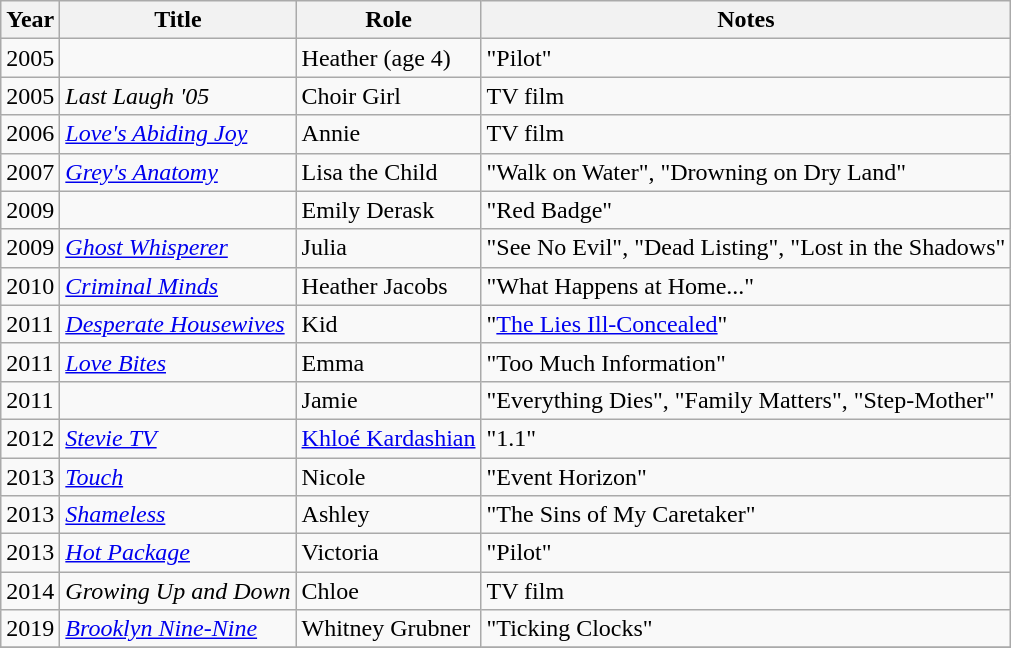<table class="wikitable sortable">
<tr>
<th>Year</th>
<th>Title</th>
<th>Role</th>
<th class="unsortable">Notes</th>
</tr>
<tr>
<td>2005</td>
<td><em></em></td>
<td>Heather (age 4)</td>
<td>"Pilot"</td>
</tr>
<tr>
<td>2005</td>
<td><em>Last Laugh '05</em></td>
<td>Choir Girl</td>
<td>TV film</td>
</tr>
<tr>
<td>2006</td>
<td><em><a href='#'>Love's Abiding Joy</a></em></td>
<td>Annie</td>
<td>TV film</td>
</tr>
<tr>
<td>2007</td>
<td><em><a href='#'>Grey's Anatomy</a></em></td>
<td>Lisa the Child</td>
<td>"Walk on Water", "Drowning on Dry Land"</td>
</tr>
<tr>
<td>2009</td>
<td><em></em></td>
<td>Emily Derask</td>
<td>"Red Badge"</td>
</tr>
<tr>
<td>2009</td>
<td><em><a href='#'>Ghost Whisperer</a></em></td>
<td>Julia</td>
<td>"See No Evil", "Dead Listing", "Lost in the Shadows"</td>
</tr>
<tr>
<td>2010</td>
<td><em><a href='#'>Criminal Minds</a></em></td>
<td>Heather Jacobs</td>
<td>"What Happens at Home..."</td>
</tr>
<tr>
<td>2011</td>
<td><em><a href='#'>Desperate Housewives</a></em></td>
<td>Kid</td>
<td>"<a href='#'>The Lies Ill-Concealed</a>"</td>
</tr>
<tr>
<td>2011</td>
<td><em><a href='#'>Love Bites</a></em></td>
<td>Emma</td>
<td>"Too Much Information"</td>
</tr>
<tr>
<td>2011</td>
<td><em></em></td>
<td>Jamie</td>
<td>"Everything Dies", "Family Matters", "Step-Mother"</td>
</tr>
<tr>
<td>2012</td>
<td><em><a href='#'>Stevie TV</a></em></td>
<td><a href='#'>Khloé Kardashian</a></td>
<td>"1.1"</td>
</tr>
<tr>
<td>2013</td>
<td><em><a href='#'>Touch</a></em></td>
<td>Nicole</td>
<td>"Event Horizon"</td>
</tr>
<tr>
<td>2013</td>
<td><em><a href='#'>Shameless</a></em></td>
<td>Ashley</td>
<td>"The Sins of My Caretaker"</td>
</tr>
<tr>
<td>2013</td>
<td><em><a href='#'>Hot Package</a></em></td>
<td>Victoria</td>
<td>"Pilot"</td>
</tr>
<tr>
<td>2014</td>
<td><em>Growing Up and Down</em></td>
<td>Chloe</td>
<td>TV film</td>
</tr>
<tr>
<td>2019</td>
<td><em><a href='#'>Brooklyn Nine-Nine</a></em></td>
<td>Whitney Grubner</td>
<td>"Ticking Clocks"</td>
</tr>
<tr>
</tr>
</table>
